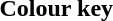<table class="toccolours">
<tr>
<th>Colour key</th>
</tr>
<tr>
<td></td>
</tr>
</table>
